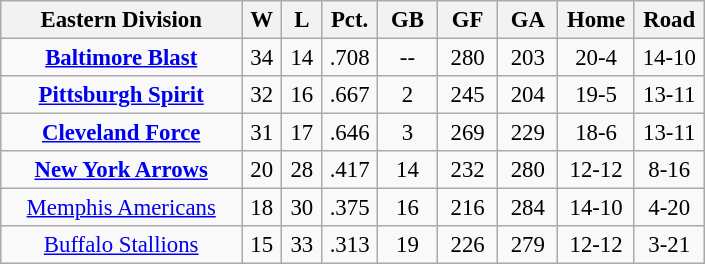<table class="wikitable" width="470" style="font-size:95%; text-align:center">
<tr>
<th width="30%">Eastern Division</th>
<th width="5%">W</th>
<th width="5%">L</th>
<th width="5%">Pct.</th>
<th width="7.5%">GB</th>
<th width="7.5%">GF</th>
<th width="7.5%">GA</th>
<th width="7.5%">Home</th>
<th width="7.5%">Road</th>
</tr>
<tr>
<td><strong><a href='#'>Baltimore Blast</a></strong></td>
<td>34</td>
<td>14</td>
<td>.708</td>
<td>--</td>
<td>280</td>
<td>203</td>
<td>20-4</td>
<td>14-10</td>
</tr>
<tr>
<td><strong><a href='#'>Pittsburgh Spirit</a></strong></td>
<td>32</td>
<td>16</td>
<td>.667</td>
<td>2</td>
<td>245</td>
<td>204</td>
<td>19-5</td>
<td>13-11</td>
</tr>
<tr>
<td><strong><a href='#'>Cleveland Force</a></strong></td>
<td>31</td>
<td>17</td>
<td>.646</td>
<td>3</td>
<td>269</td>
<td>229</td>
<td>18-6</td>
<td>13-11</td>
</tr>
<tr>
<td><strong><a href='#'>New York Arrows</a></strong></td>
<td>20</td>
<td>28</td>
<td>.417</td>
<td>14</td>
<td>232</td>
<td>280</td>
<td>12-12</td>
<td>8-16</td>
</tr>
<tr>
<td><a href='#'>Memphis Americans</a></td>
<td>18</td>
<td>30</td>
<td>.375</td>
<td>16</td>
<td>216</td>
<td>284</td>
<td>14-10</td>
<td>4-20</td>
</tr>
<tr>
<td><a href='#'>Buffalo Stallions</a></td>
<td>15</td>
<td>33</td>
<td>.313</td>
<td>19</td>
<td>226</td>
<td>279</td>
<td>12-12</td>
<td>3-21</td>
</tr>
</table>
